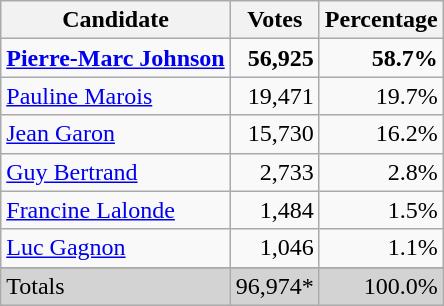<table class="wikitable">
<tr>
<th>Candidate</th>
<th>Votes</th>
<th>Percentage</th>
</tr>
<tr>
<td><strong><a href='#'>Pierre-Marc Johnson</a></strong></td>
<td align="right"><strong>56,925</strong></td>
<td align="right"><strong>58.7%</strong></td>
</tr>
<tr>
<td><a href='#'>Pauline Marois</a></td>
<td align="right">19,471</td>
<td align="right">19.7%</td>
</tr>
<tr>
<td><a href='#'>Jean Garon</a></td>
<td align="right">15,730</td>
<td align="right">16.2%</td>
</tr>
<tr>
<td><a href='#'>Guy Bertrand</a></td>
<td align="right">2,733</td>
<td align="right">2.8%</td>
</tr>
<tr>
<td><a href='#'>Francine Lalonde</a></td>
<td align="right">1,484</td>
<td align="right">1.5%</td>
</tr>
<tr>
<td><a href='#'>Luc Gagnon</a></td>
<td align="right">1,046</td>
<td align="right">1.1%</td>
</tr>
<tr>
</tr>
<tr bgcolor=lightgrey>
<td>Totals</td>
<td align="right">96,974*</td>
<td align="right">100.0%</td>
</tr>
</table>
